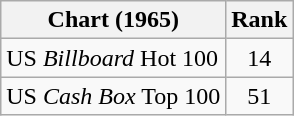<table class="wikitable">
<tr>
<th align="left">Chart (1965)</th>
<th style="text-align:center;">Rank</th>
</tr>
<tr>
<td>US <em>Billboard</em> Hot 100</td>
<td style="text-align:center;">14</td>
</tr>
<tr>
<td>US <em>Cash Box</em> Top 100</td>
<td style="text-align:center;">51</td>
</tr>
</table>
